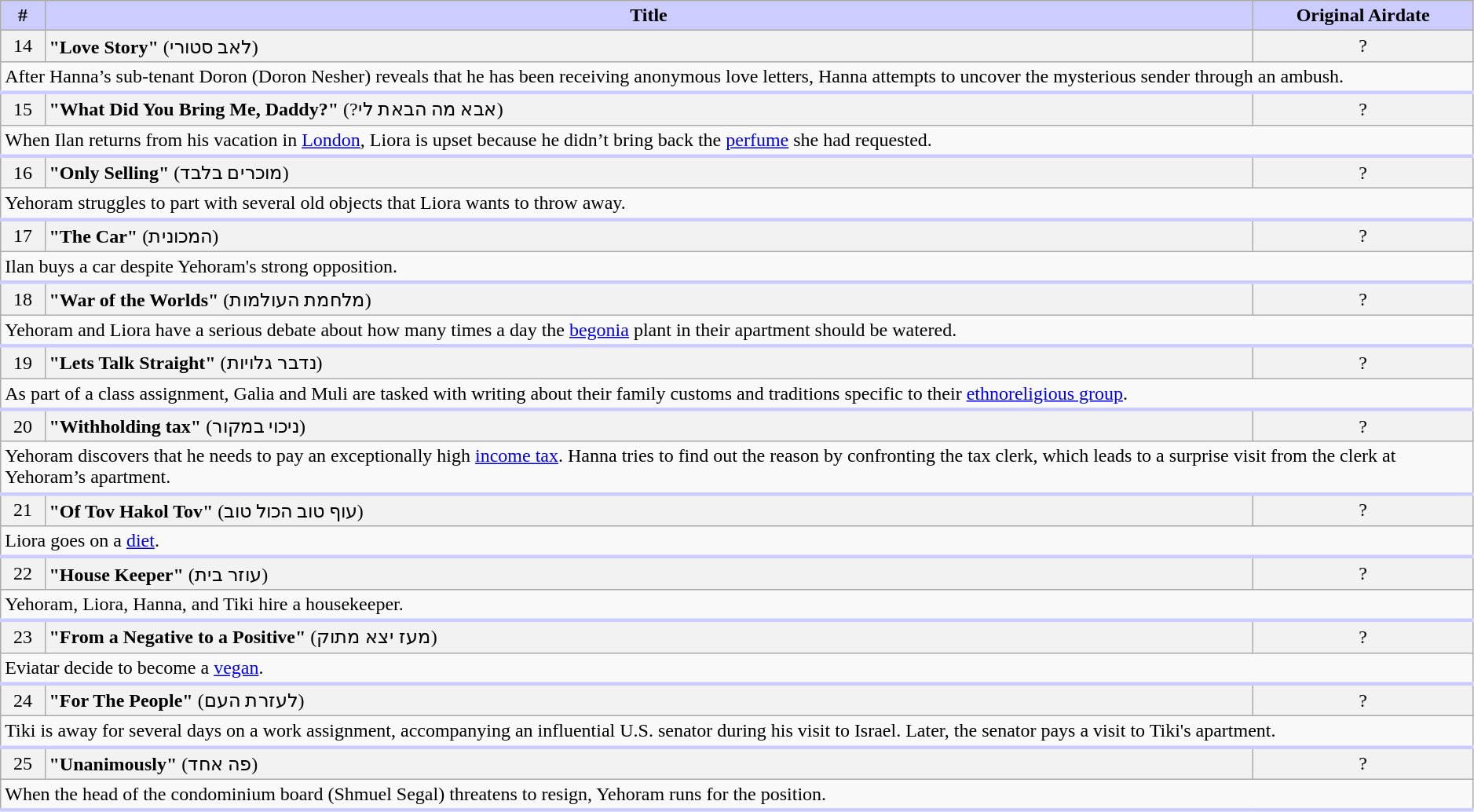<table class="wikitable" width=99%>
<tr>
<th style="background: #CCF" width="3%">#</th>
<th style="background: #CCF">Title</th>
<th style="background: #CCF" width="15%">Original Airdate</th>
</tr>
<tr class="vevent" style="text-align: center; background:#F2F2F2">
<td>14</td>
<td class="summary" style="text-align: left;"><strong>"Love Story"</strong> (לאב סטורי)</td>
<td>?</td>
</tr>
<tr>
<td class="description" style="border-bottom:3px solid #CCCCFF" colspan="4">After Hanna’s sub-tenant Doron (Doron Nesher) reveals that he has been receiving anonymous love letters, Hanna attempts to uncover the mysterious sender through an ambush.</td>
</tr>
<tr class="vevent" style="text-align: center; background:#F2F2F2">
<td>15</td>
<td class="summary" style="text-align: left;"><strong>"What Did You Bring Me, Daddy?"</strong> (?אבא מה הבאת לי)</td>
<td>?</td>
</tr>
<tr>
<td class="description" style="border-bottom:3px solid #CCCCFF" colspan="4">When Ilan returns from his vacation in <a href='#'>London</a>, Liora is upset because he didn’t bring back the <a href='#'>perfume</a> she had requested.</td>
</tr>
<tr class="vevent" style="text-align: center; background:#F2F2F2">
<td>16</td>
<td class="summary" style="text-align: left;"><strong>"Only Selling"</strong> (מוכרים בלבד)</td>
<td>?</td>
</tr>
<tr>
<td class="description" style="border-bottom:3px solid #CCCCFF" colspan="4">Yehoram struggles to part with several old objects that Liora wants to throw away.</td>
</tr>
<tr class="vevent" style="text-align: center; background:#F2F2F2">
<td>17</td>
<td class="summary" style="text-align: left;"><strong>"The Car"</strong> (המכונית)</td>
<td>?</td>
</tr>
<tr>
<td class="description" style="border-bottom:3px solid #CCCCFF" colspan="4">Ilan buys a car despite Yehoram's strong opposition.</td>
</tr>
<tr class="vevent" style="text-align: center; background:#F2F2F2">
<td>18</td>
<td class="summary" style="text-align: left;"><strong>"War of the Worlds"</strong> (מלחמת העולמות)</td>
<td>?</td>
</tr>
<tr>
<td class="description" style="border-bottom:3px solid #CCCCFF" colspan="4">Yehoram and Liora have a serious debate about how many times a day the <a href='#'>begonia</a> plant in their apartment should be watered.</td>
</tr>
<tr class="vevent" style="text-align: center; background:#F2F2F2">
<td>19</td>
<td class="summary" style="text-align: left;"><strong>"Lets Talk Straight"</strong> (נדבר גלויות)</td>
<td>?</td>
</tr>
<tr>
<td class="description" style="border-bottom:3px solid #CCCCFF" colspan="4">As part of a class assignment, Galia and Muli are tasked with writing about their family customs and traditions specific to their <a href='#'>ethnoreligious group</a>.</td>
</tr>
<tr class="vevent" style="text-align: center; background:#F2F2F2">
<td>20</td>
<td class="summary" style="text-align: left;"><strong>"Withholding tax"</strong> (ניכוי במקור)</td>
<td>?</td>
</tr>
<tr>
<td class="description" style="border-bottom:3px solid #CCCCFF" colspan="4">Yehoram discovers that he needs to pay an exceptionally high <a href='#'>income tax</a>. Hanna tries to find out the reason by confronting the tax clerk, which leads to a surprise visit from the clerk at Yehoram’s apartment.</td>
</tr>
<tr class="vevent" style="text-align: center; background:#F2F2F2">
<td>21</td>
<td class="summary" style="text-align: left;"><strong>"Of Tov Hakol Tov"</strong> (עוף טוב הכול טוב)</td>
<td>?</td>
</tr>
<tr>
<td class="description" style="border-bottom:3px solid #CCCCFF" colspan="4">Liora goes on a <a href='#'>diet</a>.</td>
</tr>
<tr class="vevent" style="text-align: center; background:#F2F2F2">
<td>22</td>
<td class="summary" style="text-align: left;"><strong>"House Keeper"</strong> (עוזר בית)</td>
<td>?</td>
</tr>
<tr>
<td class="description" style="border-bottom:3px solid #CCCCFF" colspan="4">Yehoram, Liora, Hanna, and Tiki hire a housekeeper.</td>
</tr>
<tr class="vevent" style="text-align: center; background:#F2F2F2">
<td>23</td>
<td class="summary" style="text-align: left;"><strong>"From a Negative to a Positive"</strong> (מעז יצא מתוק)</td>
<td>?</td>
</tr>
<tr>
<td class="description" style="border-bottom:3px solid #CCCCFF" colspan="4">Eviatar decide to become a <a href='#'>vegan</a>.</td>
</tr>
<tr class="vevent" style="text-align: center; background:#F2F2F2">
<td>24</td>
<td class="summary" style="text-align: left;"><strong>"For The People"</strong> (לעזרת העם)</td>
<td>?</td>
</tr>
<tr>
<td class="description" style="border-bottom:3px solid #CCCCFF" colspan="4">Tiki is away for several days on a work assignment, accompanying an influential U.S. senator during his visit to Israel. Later, the senator pays a visit to Tiki's apartment.</td>
</tr>
<tr class="vevent" style="text-align: center; background:#F2F2F2">
<td>25</td>
<td class="summary" style="text-align: left;"><strong>"Unanimously"</strong> (פה אחד)</td>
<td>?</td>
</tr>
<tr>
<td class="description" style="border-bottom:3px solid #CCCCFF" colspan="4">When the head of the condominium board (Shmuel Segal) threatens to resign, Yehoram runs for the position.</td>
</tr>
</table>
